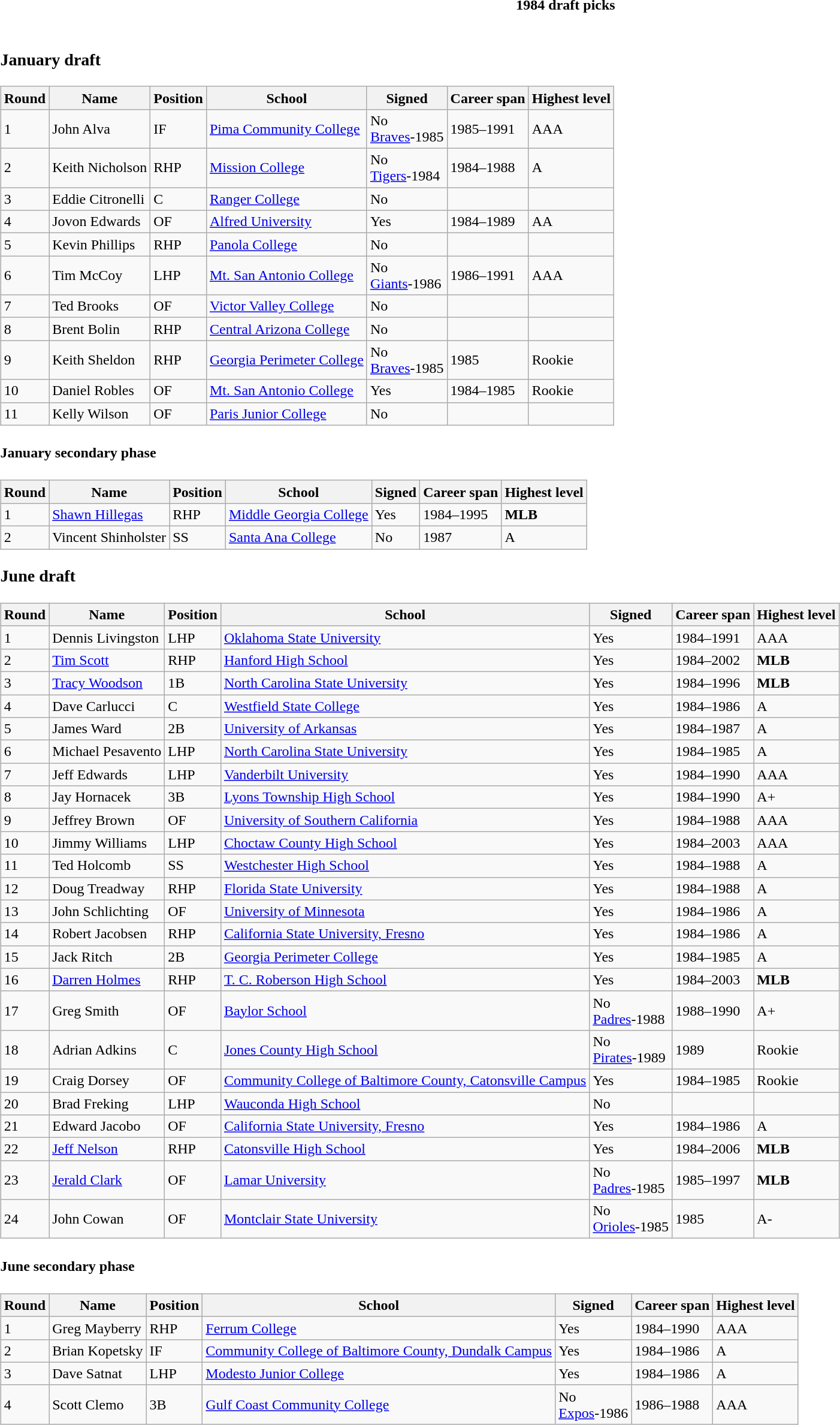<table class="toccolours collapsible collapsed" style="width:100%; background:inherit">
<tr>
<th>1984 draft picks</th>
</tr>
<tr>
<td><br><h3>January draft</h3><table class="wikitable">
<tr>
<th>Round</th>
<th>Name</th>
<th>Position</th>
<th>School</th>
<th>Signed</th>
<th>Career span</th>
<th>Highest level</th>
</tr>
<tr>
<td>1</td>
<td>John Alva</td>
<td>IF</td>
<td><a href='#'>Pima Community College</a></td>
<td>No<br><a href='#'>Braves</a>-1985</td>
<td>1985–1991</td>
<td>AAA</td>
</tr>
<tr>
<td>2</td>
<td>Keith Nicholson</td>
<td>RHP</td>
<td><a href='#'>Mission College</a></td>
<td>No<br><a href='#'>Tigers</a>-1984</td>
<td>1984–1988</td>
<td>A</td>
</tr>
<tr>
<td>3</td>
<td>Eddie Citronelli</td>
<td>C</td>
<td><a href='#'>Ranger College</a></td>
<td>No</td>
<td></td>
<td></td>
</tr>
<tr>
<td>4</td>
<td>Jovon Edwards</td>
<td>OF</td>
<td><a href='#'>Alfred University</a></td>
<td>Yes</td>
<td>1984–1989</td>
<td>AA</td>
</tr>
<tr>
<td>5</td>
<td>Kevin Phillips</td>
<td>RHP</td>
<td><a href='#'>Panola College</a></td>
<td>No</td>
<td></td>
<td></td>
</tr>
<tr>
<td>6</td>
<td>Tim McCoy</td>
<td>LHP</td>
<td><a href='#'>Mt. San Antonio College</a></td>
<td>No<br><a href='#'>Giants</a>-1986</td>
<td>1986–1991</td>
<td>AAA</td>
</tr>
<tr>
<td>7</td>
<td>Ted Brooks</td>
<td>OF</td>
<td><a href='#'>Victor Valley College</a></td>
<td>No</td>
<td></td>
<td></td>
</tr>
<tr>
<td>8</td>
<td>Brent Bolin</td>
<td>RHP</td>
<td><a href='#'>Central Arizona College</a></td>
<td>No</td>
<td></td>
<td></td>
</tr>
<tr>
<td>9</td>
<td>Keith Sheldon</td>
<td>RHP</td>
<td><a href='#'>Georgia Perimeter College</a></td>
<td>No <br><a href='#'>Braves</a>-1985</td>
<td>1985</td>
<td>Rookie</td>
</tr>
<tr>
<td>10</td>
<td>Daniel Robles</td>
<td>OF</td>
<td><a href='#'>Mt. San Antonio College</a></td>
<td>Yes</td>
<td>1984–1985</td>
<td>Rookie</td>
</tr>
<tr>
<td>11</td>
<td>Kelly Wilson</td>
<td>OF</td>
<td><a href='#'>Paris Junior College</a></td>
<td>No</td>
<td></td>
<td></td>
</tr>
</table>
<h4>January secondary phase</h4><table class="wikitable">
<tr>
<th>Round</th>
<th>Name</th>
<th>Position</th>
<th>School</th>
<th>Signed</th>
<th>Career span</th>
<th>Highest level</th>
</tr>
<tr>
<td>1</td>
<td><a href='#'>Shawn Hillegas</a></td>
<td>RHP</td>
<td><a href='#'>Middle Georgia College</a></td>
<td>Yes</td>
<td>1984–1995</td>
<td><strong>MLB</strong></td>
</tr>
<tr>
<td>2</td>
<td>Vincent Shinholster</td>
<td>SS</td>
<td><a href='#'>Santa Ana College</a></td>
<td>No</td>
<td>1987</td>
<td>A</td>
</tr>
</table>
<h3>June draft</h3><table class="wikitable">
<tr>
<th>Round</th>
<th>Name</th>
<th>Position</th>
<th>School</th>
<th>Signed</th>
<th>Career span</th>
<th>Highest level</th>
</tr>
<tr>
<td>1</td>
<td>Dennis Livingston</td>
<td>LHP</td>
<td><a href='#'>Oklahoma State University</a></td>
<td>Yes</td>
<td>1984–1991</td>
<td>AAA</td>
</tr>
<tr>
<td>2</td>
<td><a href='#'>Tim Scott</a></td>
<td>RHP</td>
<td><a href='#'>Hanford High School</a></td>
<td>Yes</td>
<td>1984–2002</td>
<td><strong>MLB</strong></td>
</tr>
<tr>
<td>3</td>
<td><a href='#'>Tracy Woodson</a></td>
<td>1B</td>
<td><a href='#'>North Carolina State University</a></td>
<td>Yes</td>
<td>1984–1996</td>
<td><strong>MLB</strong></td>
</tr>
<tr>
<td>4</td>
<td>Dave Carlucci</td>
<td>C</td>
<td><a href='#'>Westfield State College</a></td>
<td>Yes</td>
<td>1984–1986</td>
<td>A</td>
</tr>
<tr>
<td>5</td>
<td>James Ward</td>
<td>2B</td>
<td><a href='#'>University of Arkansas</a></td>
<td>Yes</td>
<td>1984–1987</td>
<td>A</td>
</tr>
<tr>
<td>6</td>
<td>Michael Pesavento</td>
<td>LHP</td>
<td><a href='#'>North Carolina State University</a></td>
<td>Yes</td>
<td>1984–1985</td>
<td>A</td>
</tr>
<tr>
<td>7</td>
<td>Jeff Edwards</td>
<td>LHP</td>
<td><a href='#'>Vanderbilt University</a></td>
<td>Yes</td>
<td>1984–1990</td>
<td>AAA</td>
</tr>
<tr>
<td>8</td>
<td>Jay Hornacek</td>
<td>3B</td>
<td><a href='#'>Lyons Township High School</a></td>
<td>Yes</td>
<td>1984–1990</td>
<td>A+</td>
</tr>
<tr>
<td>9</td>
<td>Jeffrey Brown</td>
<td>OF</td>
<td><a href='#'>University of Southern California</a></td>
<td>Yes</td>
<td>1984–1988</td>
<td>AAA</td>
</tr>
<tr>
<td>10</td>
<td>Jimmy Williams</td>
<td>LHP</td>
<td><a href='#'>Choctaw County High School</a></td>
<td>Yes</td>
<td>1984–2003</td>
<td>AAA</td>
</tr>
<tr>
<td>11</td>
<td>Ted Holcomb</td>
<td>SS</td>
<td><a href='#'>Westchester High School</a></td>
<td>Yes</td>
<td>1984–1988</td>
<td>A</td>
</tr>
<tr>
<td>12</td>
<td>Doug Treadway</td>
<td>RHP</td>
<td><a href='#'>Florida State University</a></td>
<td>Yes</td>
<td>1984–1988</td>
<td>A</td>
</tr>
<tr>
<td>13</td>
<td>John Schlichting</td>
<td>OF</td>
<td><a href='#'>University of Minnesota</a></td>
<td>Yes</td>
<td>1984–1986</td>
<td>A</td>
</tr>
<tr>
<td>14</td>
<td>Robert Jacobsen</td>
<td>RHP</td>
<td><a href='#'>California State University, Fresno</a></td>
<td>Yes</td>
<td>1984–1986</td>
<td>A</td>
</tr>
<tr>
<td>15</td>
<td>Jack Ritch</td>
<td>2B</td>
<td><a href='#'>Georgia Perimeter College</a></td>
<td>Yes</td>
<td>1984–1985</td>
<td>A</td>
</tr>
<tr>
<td>16</td>
<td><a href='#'>Darren Holmes</a></td>
<td>RHP</td>
<td><a href='#'>T. C. Roberson High School</a></td>
<td>Yes</td>
<td>1984–2003</td>
<td><strong>MLB</strong></td>
</tr>
<tr>
<td>17</td>
<td>Greg Smith</td>
<td>OF</td>
<td><a href='#'>Baylor School</a></td>
<td>No<br><a href='#'>Padres</a>-1988</td>
<td>1988–1990</td>
<td>A+</td>
</tr>
<tr>
<td>18</td>
<td>Adrian Adkins</td>
<td>C</td>
<td><a href='#'>Jones County High School</a></td>
<td>No<br><a href='#'>Pirates</a>-1989</td>
<td>1989</td>
<td>Rookie</td>
</tr>
<tr>
<td>19</td>
<td>Craig Dorsey</td>
<td>OF</td>
<td><a href='#'>Community College of Baltimore County, Catonsville Campus</a></td>
<td>Yes</td>
<td>1984–1985</td>
<td>Rookie</td>
</tr>
<tr>
<td>20</td>
<td>Brad Freking</td>
<td>LHP</td>
<td><a href='#'>Wauconda High School</a></td>
<td>No</td>
<td></td>
<td></td>
</tr>
<tr>
<td>21</td>
<td>Edward Jacobo</td>
<td>OF</td>
<td><a href='#'>California State University, Fresno</a></td>
<td>Yes</td>
<td>1984–1986</td>
<td>A</td>
</tr>
<tr>
<td>22</td>
<td><a href='#'>Jeff Nelson</a></td>
<td>RHP</td>
<td><a href='#'>Catonsville High School</a></td>
<td>Yes</td>
<td>1984–2006</td>
<td><strong>MLB</strong></td>
</tr>
<tr>
<td>23</td>
<td><a href='#'>Jerald Clark</a></td>
<td>OF</td>
<td><a href='#'>Lamar University</a></td>
<td>No<br><a href='#'>Padres</a>-1985</td>
<td>1985–1997</td>
<td><strong>MLB</strong></td>
</tr>
<tr>
<td>24</td>
<td>John Cowan</td>
<td>OF</td>
<td><a href='#'>Montclair State University</a></td>
<td>No<br><a href='#'>Orioles</a>-1985</td>
<td>1985</td>
<td>A-</td>
</tr>
</table>
<h4>June secondary phase</h4><table class="wikitable">
<tr>
<th>Round</th>
<th>Name</th>
<th>Position</th>
<th>School</th>
<th>Signed</th>
<th>Career span</th>
<th>Highest level</th>
</tr>
<tr>
<td>1</td>
<td>Greg Mayberry</td>
<td>RHP</td>
<td><a href='#'>Ferrum College</a></td>
<td>Yes</td>
<td>1984–1990</td>
<td>AAA</td>
</tr>
<tr>
<td>2</td>
<td>Brian Kopetsky</td>
<td>IF</td>
<td><a href='#'>Community College of Baltimore County, Dundalk Campus</a></td>
<td>Yes</td>
<td>1984–1986</td>
<td>A</td>
</tr>
<tr>
<td>3</td>
<td>Dave Satnat</td>
<td>LHP</td>
<td><a href='#'>Modesto Junior College</a></td>
<td>Yes</td>
<td>1984–1986</td>
<td>A</td>
</tr>
<tr>
<td>4</td>
<td>Scott Clemo</td>
<td>3B</td>
<td><a href='#'>Gulf Coast Community College</a></td>
<td>No<br><a href='#'>Expos</a>-1986</td>
<td>1986–1988</td>
<td>AAA</td>
</tr>
</table>
</td>
</tr>
</table>
